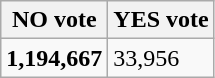<table class="wikitable" border="1">
<tr>
<th>NO vote</th>
<th>YES vote</th>
</tr>
<tr>
<td><strong>1,194,667</strong></td>
<td>33,956</td>
</tr>
</table>
